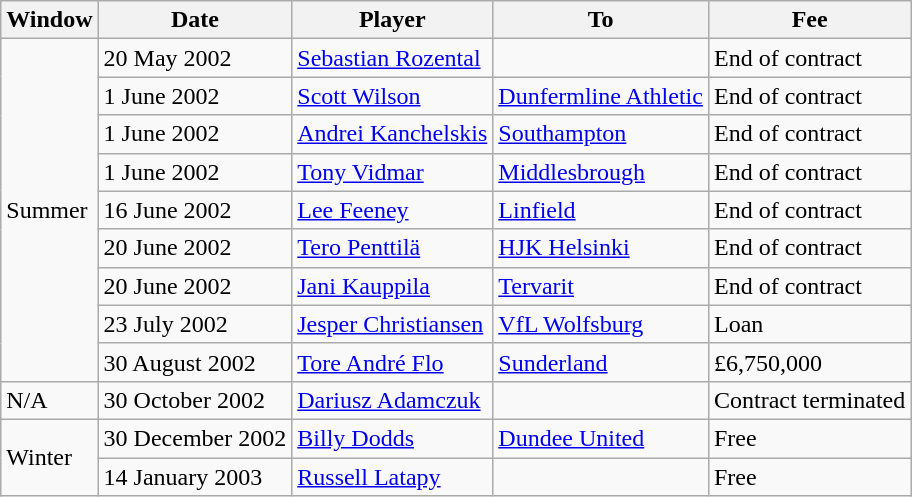<table class="wikitable sortable">
<tr>
<th>Window</th>
<th>Date</th>
<th>Player</th>
<th>To</th>
<th>Fee</th>
</tr>
<tr>
<td rowspan=9>Summer</td>
<td>20 May 2002</td>
<td> <a href='#'>Sebastian Rozental</a></td>
<td></td>
<td>End of contract</td>
</tr>
<tr>
<td>1 June 2002</td>
<td><a href='#'>Scott Wilson</a></td>
<td> <a href='#'>Dunfermline Athletic</a></td>
<td>End of contract</td>
</tr>
<tr>
<td>1 June 2002</td>
<td><a href='#'>Andrei Kanchelskis</a></td>
<td> <a href='#'>Southampton</a></td>
<td>End of contract</td>
</tr>
<tr>
<td>1 June 2002</td>
<td><a href='#'>Tony Vidmar</a></td>
<td> <a href='#'>Middlesbrough</a></td>
<td>End of contract</td>
</tr>
<tr>
<td>16 June 2002</td>
<td><a href='#'>Lee Feeney</a></td>
<td><a href='#'>Linfield</a></td>
<td>End of contract</td>
</tr>
<tr>
<td>20 June 2002</td>
<td><a href='#'>Tero Penttilä</a></td>
<td><a href='#'>HJK Helsinki</a></td>
<td>End of contract</td>
</tr>
<tr>
<td>20 June 2002</td>
<td><a href='#'>Jani Kauppila</a></td>
<td> <a href='#'>Tervarit</a></td>
<td>End of contract</td>
</tr>
<tr>
<td>23 July 2002</td>
<td><a href='#'>Jesper Christiansen</a></td>
<td> <a href='#'>VfL Wolfsburg</a></td>
<td>Loan</td>
</tr>
<tr>
<td>30 August 2002</td>
<td><a href='#'>Tore André Flo</a></td>
<td> <a href='#'>Sunderland</a></td>
<td>£6,750,000</td>
</tr>
<tr>
<td rowspan=1>N/A</td>
<td>30 October 2002</td>
<td><a href='#'>Dariusz Adamczuk</a></td>
<td></td>
<td>Contract terminated</td>
</tr>
<tr>
<td rowspan=2>Winter</td>
<td>30 December 2002</td>
<td><a href='#'>Billy Dodds</a></td>
<td> <a href='#'>Dundee United</a></td>
<td>Free</td>
</tr>
<tr>
<td>14 January 2003</td>
<td><a href='#'>Russell Latapy</a></td>
<td></td>
<td>Free</td>
</tr>
</table>
